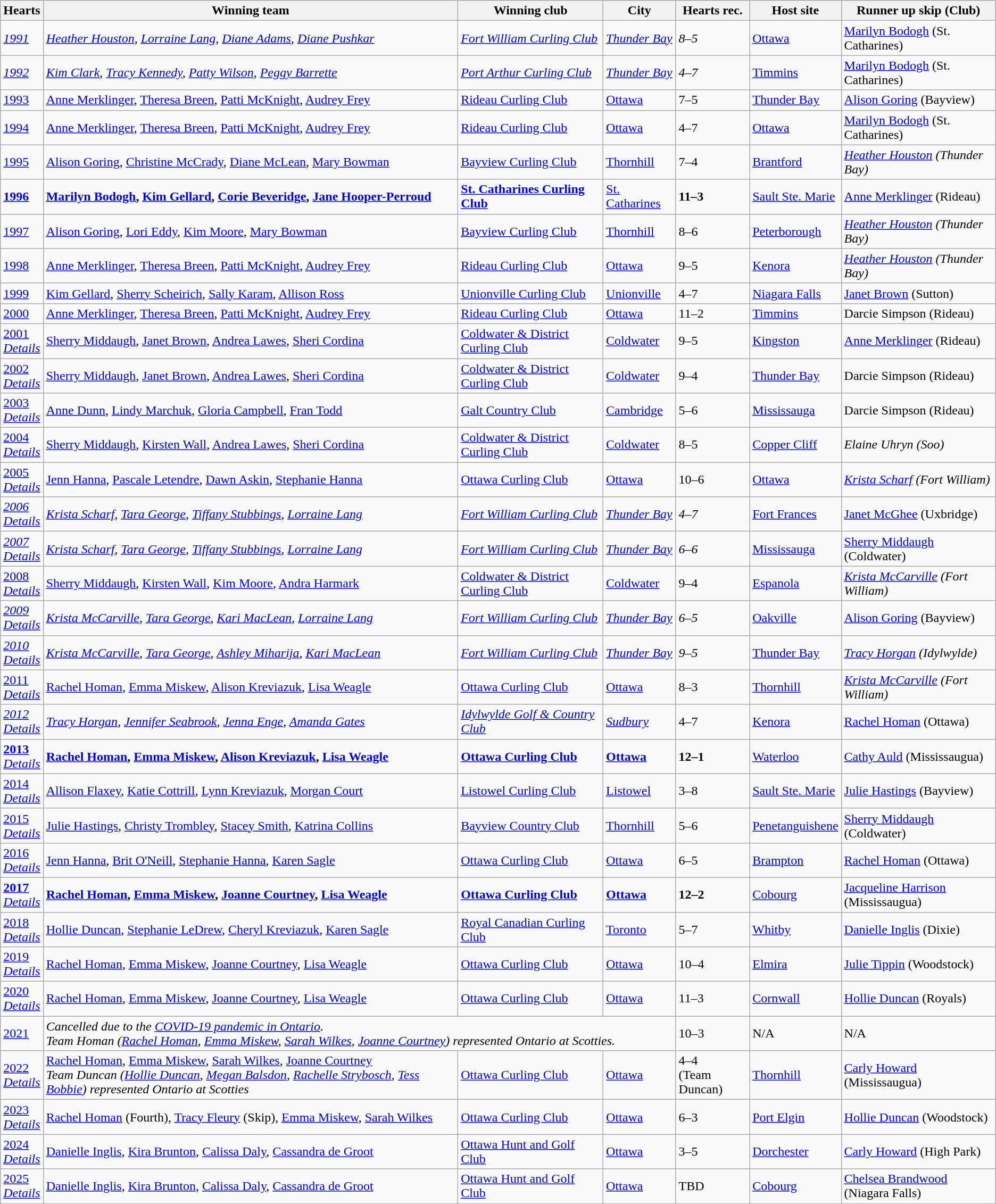<table class="wikitable">
<tr>
<th scope="col">Hearts</th>
<th scope="col">Winning team</th>
<th scope="col">Winning club</th>
<th scope="col">City</th>
<th scope="col">Hearts rec.</th>
<th scope="col">Host site</th>
<th scope="col">Runner up skip (Club)</th>
</tr>
<tr>
<td><em><a href='#'>1991</a></em></td>
<td><em><a href='#'>Heather Houston</a>, <a href='#'>Lorraine Lang</a>, <a href='#'>Diane Adams</a>, <a href='#'>Diane Pushkar</a></em></td>
<td><em><a href='#'>Fort William Curling Club</a></em></td>
<td><em><a href='#'>Thunder Bay</a></em></td>
<td><em>8–5</em></td>
<td><a href='#'>Ottawa</a></td>
<td><a href='#'>Marilyn Bodogh</a> (St. Catharines)</td>
</tr>
<tr>
<td><em><a href='#'>1992</a></em></td>
<td><em><a href='#'>Kim Clark</a>, <a href='#'>Tracy Kennedy</a>, <a href='#'>Patty Wilson</a>, <a href='#'>Peggy Barrette</a></em></td>
<td><em><a href='#'>Port Arthur Curling Club</a></em></td>
<td><em><a href='#'>Thunder Bay</a></em></td>
<td><em>4–7</em></td>
<td><a href='#'>Timmins</a></td>
<td><a href='#'>Marilyn Bodogh</a> (St. Catharines)</td>
</tr>
<tr>
<td><a href='#'>1993</a></td>
<td><a href='#'>Anne Merklinger</a>, <a href='#'>Theresa Breen</a>, <a href='#'>Patti McKnight</a>, <a href='#'>Audrey Frey</a></td>
<td><a href='#'>Rideau Curling Club</a></td>
<td><a href='#'>Ottawa</a></td>
<td>7–5</td>
<td><a href='#'>Thunder Bay</a></td>
<td><a href='#'>Alison Goring</a> (Bayview)</td>
</tr>
<tr>
<td><a href='#'>1994</a></td>
<td><a href='#'>Anne Merklinger</a>, <a href='#'>Theresa Breen</a>, <a href='#'>Patti McKnight</a>, <a href='#'>Audrey Frey</a></td>
<td><a href='#'>Rideau Curling Club</a></td>
<td><a href='#'>Ottawa</a></td>
<td>4–7</td>
<td><a href='#'>Ottawa</a></td>
<td><a href='#'>Marilyn Bodogh</a> (St. Catharines)</td>
</tr>
<tr>
<td><a href='#'>1995</a></td>
<td><a href='#'>Alison Goring</a>, <a href='#'>Christine McCrady</a>, <a href='#'>Diane McLean</a>, <a href='#'>Mary Bowman</a></td>
<td><a href='#'>Bayview Curling Club</a></td>
<td><a href='#'>Thornhill</a></td>
<td>7–4</td>
<td><a href='#'>Brantford</a></td>
<td><em><a href='#'>Heather Houston</a> (Thunder Bay)</em></td>
</tr>
<tr>
<td><strong><a href='#'>1996</a></strong></td>
<td><strong><a href='#'>Marilyn Bodogh</a>, <a href='#'>Kim Gellard</a>, <a href='#'>Corie Beveridge</a>, <a href='#'>Jane Hooper-Perroud</a></strong></td>
<td><strong><a href='#'>St. Catharines Curling Club</a></strong></td>
<td><a href='#'>St. Catharines</a></td>
<td><strong>11–3</strong></td>
<td><a href='#'>Sault Ste. Marie</a></td>
<td><a href='#'>Anne Merklinger</a> (Rideau)</td>
</tr>
<tr>
<td><a href='#'>1997</a></td>
<td><a href='#'>Alison Goring</a>, <a href='#'>Lori Eddy</a>, <a href='#'>Kim Moore</a>, <a href='#'>Mary Bowman</a></td>
<td><a href='#'>Bayview Curling Club</a></td>
<td><a href='#'>Thornhill</a></td>
<td>8–6</td>
<td><a href='#'>Peterborough</a></td>
<td><em><a href='#'>Heather Houston</a> (Thunder Bay)</em></td>
</tr>
<tr>
<td><a href='#'>1998</a></td>
<td><a href='#'>Anne Merklinger</a>, <a href='#'>Theresa Breen</a>, <a href='#'>Patti McKnight</a>, <a href='#'>Audrey Frey</a></td>
<td><a href='#'>Rideau Curling Club</a></td>
<td><a href='#'>Ottawa</a></td>
<td>9–5</td>
<td><a href='#'>Kenora</a></td>
<td><em><a href='#'>Heather Houston</a> (Thunder Bay)</em></td>
</tr>
<tr>
<td><a href='#'>1999</a></td>
<td><a href='#'>Kim Gellard</a>, <a href='#'>Sherry Scheirich</a>, <a href='#'>Sally Karam</a>, <a href='#'>Allison Ross</a></td>
<td><a href='#'>Unionville Curling Club</a></td>
<td><a href='#'>Unionville</a></td>
<td>4–7</td>
<td><a href='#'>Niagara Falls</a></td>
<td><a href='#'>Janet Brown</a> (Sutton)</td>
</tr>
<tr>
<td><a href='#'>2000</a></td>
<td><a href='#'>Anne Merklinger</a>, <a href='#'>Theresa Breen</a>, <a href='#'>Patti McKnight</a>, <a href='#'>Audrey Frey</a></td>
<td><a href='#'>Rideau Curling Club</a></td>
<td><a href='#'>Ottawa</a></td>
<td>11–2</td>
<td><a href='#'>Timmins</a></td>
<td>Darcie Simpson (Rideau)</td>
</tr>
<tr>
<td><a href='#'>2001</a> <br> <em><a href='#'>Details</a></em></td>
<td><a href='#'>Sherry Middaugh</a>, <a href='#'>Janet Brown</a>, <a href='#'>Andrea Lawes</a>, <a href='#'>Sheri Cordina</a></td>
<td><a href='#'>Coldwater & District Curling Club</a></td>
<td><a href='#'>Coldwater</a></td>
<td>9–5</td>
<td><a href='#'>Kingston</a></td>
<td><a href='#'>Anne Merklinger</a> (Rideau)</td>
</tr>
<tr>
<td><a href='#'>2002</a> <br> <em><a href='#'>Details</a></em></td>
<td><a href='#'>Sherry Middaugh</a>, <a href='#'>Janet Brown</a>, <a href='#'>Andrea Lawes</a>, <a href='#'>Sheri Cordina</a></td>
<td><a href='#'>Coldwater & District Curling Club</a></td>
<td><a href='#'>Coldwater</a></td>
<td>9–4</td>
<td><a href='#'>Thunder Bay</a></td>
<td>Darcie Simpson (Rideau)</td>
</tr>
<tr>
<td><a href='#'>2003</a> <br> <em><a href='#'>Details</a></em></td>
<td><a href='#'>Anne Dunn</a>, <a href='#'>Lindy Marchuk</a>, <a href='#'>Gloria Campbell</a>, <a href='#'>Fran Todd</a></td>
<td><a href='#'>Galt Country Club</a></td>
<td><a href='#'>Cambridge</a></td>
<td>5–6</td>
<td><a href='#'>Mississauga</a></td>
<td>Darcie Simpson (Rideau)</td>
</tr>
<tr>
<td><a href='#'>2004</a> <br> <em><a href='#'>Details</a></em></td>
<td><a href='#'>Sherry Middaugh</a>, <a href='#'>Kirsten Wall</a>, <a href='#'>Andrea Lawes</a>, <a href='#'>Sheri Cordina</a></td>
<td><a href='#'>Coldwater & District Curling Club</a></td>
<td><a href='#'>Coldwater</a></td>
<td>8–5</td>
<td><a href='#'>Copper Cliff</a></td>
<td><em>Elaine Uhryn (Soo)</em></td>
</tr>
<tr>
<td><a href='#'>2005</a> <br> <em><a href='#'>Details</a></em></td>
<td><a href='#'>Jenn Hanna</a>, <a href='#'>Pascale Letendre</a>, <a href='#'>Dawn Askin</a>, <a href='#'>Stephanie Hanna</a></td>
<td><a href='#'>Ottawa Curling Club</a></td>
<td><a href='#'>Ottawa</a></td>
<td>10–6</td>
<td><a href='#'>Ottawa</a></td>
<td><em><a href='#'>Krista Scharf</a> (Fort William)</em></td>
</tr>
<tr>
<td><em><a href='#'>2006</a></em> <br> <em><a href='#'>Details</a></em></td>
<td><em><a href='#'>Krista Scharf</a>, <a href='#'>Tara George</a>, <a href='#'>Tiffany Stubbings</a>, <a href='#'>Lorraine Lang</a></em></td>
<td><em><a href='#'>Fort William Curling Club</a></em></td>
<td><em><a href='#'>Thunder Bay</a></em></td>
<td><em>4–7</em></td>
<td><a href='#'>Fort Frances</a></td>
<td><a href='#'>Janet McGhee</a> (Uxbridge)</td>
</tr>
<tr>
<td><em><a href='#'>2007</a></em> <br> <em><a href='#'>Details</a></em></td>
<td><em><a href='#'>Krista Scharf</a>, <a href='#'>Tara George</a>, <a href='#'>Tiffany Stubbings</a>, <a href='#'>Lorraine Lang</a></em></td>
<td><em><a href='#'>Fort William Curling Club</a></em></td>
<td><em><a href='#'>Thunder Bay</a></em></td>
<td><em>6–6</em></td>
<td><a href='#'>Mississauga</a></td>
<td><a href='#'>Sherry Middaugh</a> (Coldwater)</td>
</tr>
<tr>
<td><a href='#'>2008</a> <br> <em><a href='#'>Details</a></em></td>
<td><a href='#'>Sherry Middaugh</a>, <a href='#'>Kirsten Wall</a>, <a href='#'>Kim Moore</a>, <a href='#'>Andra Harmark</a></td>
<td><a href='#'>Coldwater & District Curling Club</a></td>
<td><a href='#'>Coldwater</a></td>
<td>9–4</td>
<td><a href='#'>Espanola</a></td>
<td><em><a href='#'>Krista McCarville</a> (Fort William)</em></td>
</tr>
<tr>
<td><em><a href='#'>2009</a></em> <br> <em><a href='#'>Details</a></em></td>
<td><em><a href='#'>Krista McCarville</a>, <a href='#'>Tara George</a>, <a href='#'>Kari MacLean</a>, <a href='#'>Lorraine Lang</a></em></td>
<td><em><a href='#'>Fort William Curling Club</a></em></td>
<td><em><a href='#'>Thunder Bay</a></em></td>
<td><em>6–5</em></td>
<td><a href='#'>Oakville</a></td>
<td><a href='#'>Alison Goring</a> (Bayview)</td>
</tr>
<tr>
<td><em><a href='#'>2010</a></em> <br> <em><a href='#'>Details</a></em></td>
<td><em><a href='#'>Krista McCarville</a>, <a href='#'>Tara George</a>, <a href='#'>Ashley Miharija</a>, <a href='#'>Kari MacLean</a></em></td>
<td><em><a href='#'>Fort William Curling Club</a></em></td>
<td><em><a href='#'>Thunder Bay</a></em></td>
<td><em>9–5</em></td>
<td><a href='#'>Thunder Bay</a></td>
<td><em><a href='#'>Tracy Horgan</a> (Idylwylde)</em></td>
</tr>
<tr>
<td><a href='#'>2011</a> <br> <em><a href='#'>Details</a></em></td>
<td><a href='#'>Rachel Homan</a>, <a href='#'>Emma Miskew</a>, <a href='#'>Alison Kreviazuk</a>, <a href='#'>Lisa Weagle</a></td>
<td><a href='#'>Ottawa Curling Club</a></td>
<td><a href='#'>Ottawa</a></td>
<td>8–3</td>
<td><a href='#'>Thornhill</a></td>
<td><em><a href='#'>Krista McCarville</a> (Fort William)</em></td>
</tr>
<tr>
<td><em><a href='#'>2012</a></em> <br> <em><a href='#'>Details</a></em></td>
<td><em><a href='#'>Tracy Horgan</a>, <a href='#'>Jennifer Seabrook</a>, <a href='#'>Jenna Enge</a>, <a href='#'>Amanda Gates</a></em></td>
<td><em><a href='#'>Idylwylde Golf & Country Club</a></em></td>
<td><em><a href='#'>Sudbury</a></em></td>
<td>4–7</td>
<td><a href='#'>Kenora</a></td>
<td><a href='#'>Rachel Homan</a> (Ottawa)</td>
</tr>
<tr>
<td><strong><a href='#'>2013</a></strong> <br> <em><a href='#'>Details</a></em></td>
<td><strong><a href='#'>Rachel Homan</a>, <a href='#'>Emma Miskew</a>, <a href='#'>Alison Kreviazuk</a>, <a href='#'>Lisa Weagle</a></strong></td>
<td><strong><a href='#'>Ottawa Curling Club</a></strong></td>
<td><strong><a href='#'>Ottawa</a></strong></td>
<td><strong>12–1</strong></td>
<td><a href='#'>Waterloo</a></td>
<td><a href='#'>Cathy Auld</a> (Mississaugua)</td>
</tr>
<tr>
<td><a href='#'>2014</a> <br> <em><a href='#'>Details</a></em></td>
<td><a href='#'>Allison Flaxey</a>, <a href='#'>Katie Cottrill</a>, <a href='#'>Lynn Kreviazuk</a>, <a href='#'>Morgan Court</a></td>
<td><a href='#'>Listowel Curling Club</a></td>
<td><a href='#'>Listowel</a></td>
<td>3–8</td>
<td><a href='#'>Sault Ste. Marie</a></td>
<td><a href='#'>Julie Hastings</a> (Bayview)</td>
</tr>
<tr>
<td><a href='#'>2015</a> <br> <em><a href='#'>Details</a></em></td>
<td><a href='#'>Julie Hastings</a>, <a href='#'>Christy Trombley</a>, <a href='#'>Stacey Smith</a>, <a href='#'>Katrina Collins</a></td>
<td><a href='#'>Bayview Country Club</a></td>
<td><a href='#'>Thornhill</a></td>
<td>5–6</td>
<td><a href='#'>Penetanguishene</a></td>
<td><a href='#'>Sherry Middaugh</a> (Coldwater)</td>
</tr>
<tr>
<td><a href='#'>2016</a> <br> <em><a href='#'>Details</a></em></td>
<td><a href='#'>Jenn Hanna</a>, <a href='#'>Brit O'Neill</a>, <a href='#'>Stephanie Hanna</a>, <a href='#'>Karen Sagle</a></td>
<td><a href='#'>Ottawa Curling Club</a></td>
<td><a href='#'>Ottawa</a></td>
<td>6–5</td>
<td><a href='#'>Brampton</a></td>
<td><a href='#'>Rachel Homan</a> (Ottawa)</td>
</tr>
<tr>
<td><strong><a href='#'>2017</a></strong> <br> <em><a href='#'>Details</a></em></td>
<td><strong><a href='#'>Rachel Homan</a>, <a href='#'>Emma Miskew</a>, <a href='#'>Joanne Courtney</a>, <a href='#'>Lisa Weagle</a></strong></td>
<td><strong><a href='#'>Ottawa Curling Club</a></strong></td>
<td><strong><a href='#'>Ottawa</a></strong></td>
<td><strong>12–2</strong></td>
<td><a href='#'>Cobourg</a></td>
<td><a href='#'>Jacqueline Harrison</a> (Mississaugua)</td>
</tr>
<tr>
<td><a href='#'>2018</a> <br> <em><a href='#'>Details</a></em></td>
<td><a href='#'>Hollie Duncan</a>, <a href='#'>Stephanie LeDrew</a>, <a href='#'>Cheryl Kreviazuk</a>, <a href='#'>Karen Sagle</a></td>
<td><a href='#'>Royal Canadian Curling Club</a></td>
<td><a href='#'>Toronto</a></td>
<td>5–7</td>
<td><a href='#'>Whitby</a></td>
<td><a href='#'>Danielle Inglis</a> (Dixie)</td>
</tr>
<tr>
<td><a href='#'>2019</a> <br> <em><a href='#'>Details</a></em></td>
<td><a href='#'>Rachel Homan</a>, <a href='#'>Emma Miskew</a>, <a href='#'>Joanne Courtney</a>, <a href='#'>Lisa Weagle</a></td>
<td><a href='#'>Ottawa Curling Club</a></td>
<td><a href='#'>Ottawa</a></td>
<td>10–4</td>
<td><a href='#'>Elmira</a></td>
<td><a href='#'>Julie Tippin</a> (Woodstock)</td>
</tr>
<tr>
<td><a href='#'>2020</a> <br> <em><a href='#'>Details</a></em></td>
<td><a href='#'>Rachel Homan</a>, <a href='#'>Emma Miskew</a>, <a href='#'>Joanne Courtney</a>, <a href='#'>Lisa Weagle</a></td>
<td><a href='#'>Ottawa Curling Club</a></td>
<td><a href='#'>Ottawa</a></td>
<td>11–3</td>
<td><a href='#'>Cornwall</a></td>
<td><a href='#'>Hollie Duncan</a> (Royals)</td>
</tr>
<tr>
<td><a href='#'>2021</a></td>
<td colspan="3"><em>Cancelled due to the <a href='#'>COVID-19 pandemic in Ontario</a>. <br> Team Homan (<a href='#'>Rachel Homan</a>, <a href='#'>Emma Miskew</a>, <a href='#'>Sarah Wilkes</a>, <a href='#'>Joanne Courtney</a>) represented Ontario at Scotties.</em></td>
<td>10–3</td>
<td>N/A</td>
<td>N/A</td>
</tr>
<tr>
<td><a href='#'>2022</a> <br> <em><a href='#'>Details</a></em></td>
<td><a href='#'>Rachel Homan</a>, <a href='#'>Emma Miskew</a>, <a href='#'>Sarah Wilkes</a>, <a href='#'>Joanne Courtney</a> <br> <em>Team Duncan (<a href='#'>Hollie Duncan</a>, <a href='#'>Megan Balsdon</a>, <a href='#'>Rachelle Strybosch</a>, <a href='#'>Tess Bobbie</a>) represented Ontario at Scotties</em></td>
<td><a href='#'>Ottawa Curling Club</a></td>
<td><a href='#'>Ottawa</a></td>
<td>4–4 <br> (Team Duncan)</td>
<td><a href='#'>Thornhill</a></td>
<td><a href='#'>Carly Howard</a> (Mississaugua)</td>
</tr>
<tr>
<td><a href='#'>2023</a> <br> <em><a href='#'>Details</a></em></td>
<td><a href='#'>Rachel Homan</a> (Fourth), <a href='#'>Tracy Fleury</a> (Skip), <a href='#'>Emma Miskew</a>, <a href='#'>Sarah Wilkes</a></td>
<td><a href='#'>Ottawa Curling Club</a></td>
<td><a href='#'>Ottawa</a></td>
<td>6–3</td>
<td><a href='#'>Port Elgin</a></td>
<td><a href='#'>Hollie Duncan</a> (Woodstock)</td>
</tr>
<tr>
<td><a href='#'>2024</a> <br> <em><a href='#'>Details</a></em></td>
<td><a href='#'>Danielle Inglis</a>, <a href='#'>Kira Brunton</a>, <a href='#'>Calissa Daly</a>, <a href='#'>Cassandra de Groot</a></td>
<td><a href='#'>Ottawa Hunt and Golf Club</a></td>
<td><a href='#'>Ottawa</a></td>
<td>3–5</td>
<td><a href='#'>Dorchester</a></td>
<td><a href='#'>Carly Howard</a> (High Park)</td>
</tr>
<tr>
<td><a href='#'>2025</a> <br> <em><a href='#'>Details</a></em></td>
<td><a href='#'>Danielle Inglis</a>, <a href='#'>Kira Brunton</a>, <a href='#'>Calissa Daly</a>, <a href='#'>Cassandra de Groot</a></td>
<td><a href='#'>Ottawa Hunt and Golf Club</a></td>
<td><a href='#'>Ottawa</a></td>
<td>TBD</td>
<td><a href='#'>Cobourg</a></td>
<td><a href='#'>Chelsea Brandwood</a> (Niagara Falls)</td>
</tr>
</table>
